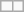<table style="float: right; margin-left:2em" class="wikitable">
<tr>
<td></td>
<td></td>
</tr>
</table>
